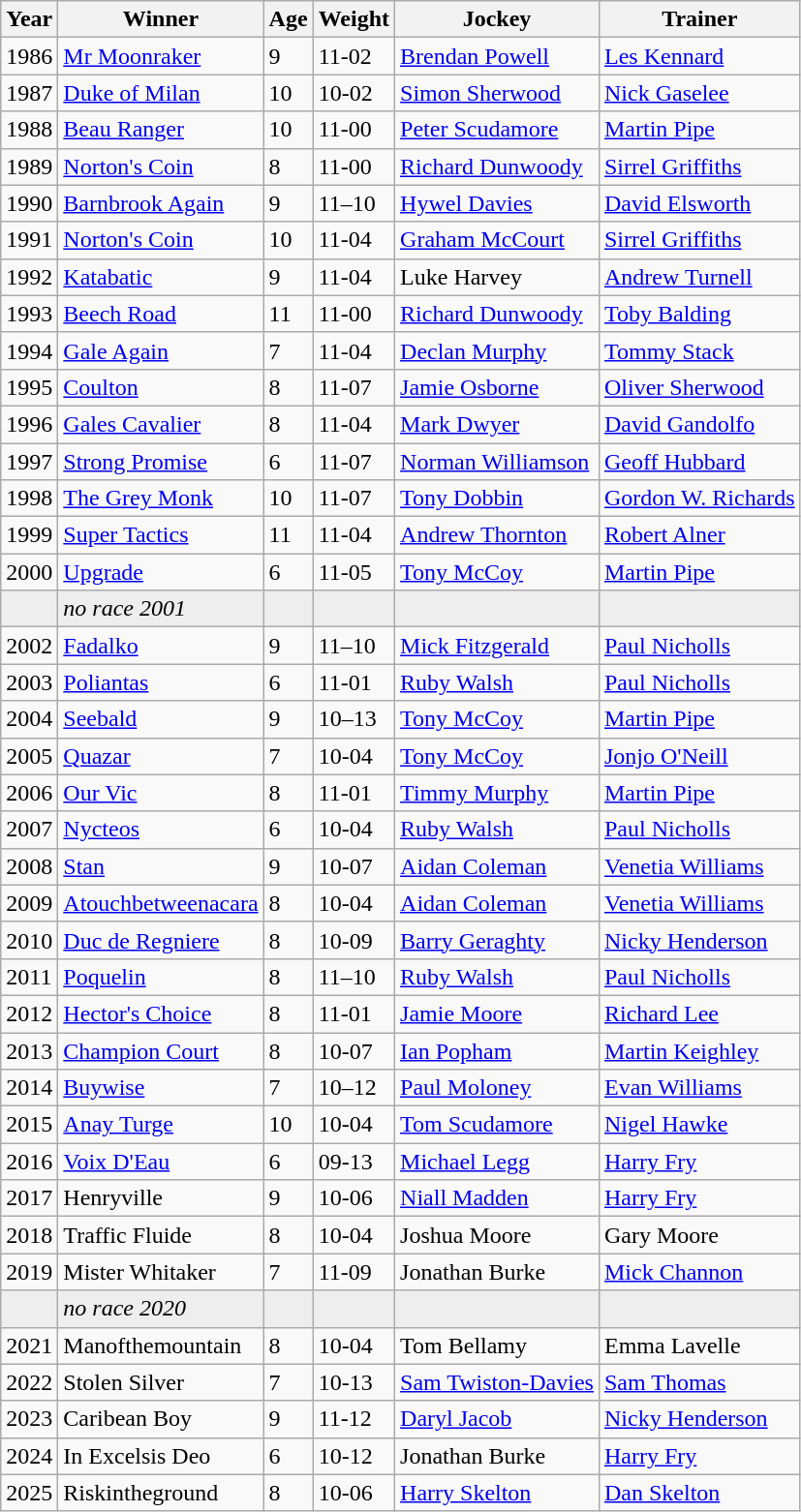<table class="wikitable sortable">
<tr>
<th>Year</th>
<th>Winner</th>
<th>Age</th>
<th>Weight</th>
<th>Jockey</th>
<th>Trainer</th>
</tr>
<tr>
<td>1986</td>
<td><a href='#'>Mr Moonraker</a></td>
<td>9</td>
<td>11-02</td>
<td><a href='#'>Brendan Powell</a></td>
<td><a href='#'>Les Kennard</a></td>
</tr>
<tr>
<td>1987</td>
<td><a href='#'>Duke of Milan</a></td>
<td>10</td>
<td>10-02</td>
<td><a href='#'>Simon Sherwood</a></td>
<td><a href='#'>Nick Gaselee</a></td>
</tr>
<tr>
<td>1988</td>
<td><a href='#'>Beau Ranger</a></td>
<td>10</td>
<td>11-00</td>
<td><a href='#'>Peter Scudamore</a></td>
<td><a href='#'>Martin Pipe</a></td>
</tr>
<tr>
<td>1989</td>
<td><a href='#'>Norton's Coin</a></td>
<td>8</td>
<td>11-00</td>
<td><a href='#'>Richard Dunwoody</a></td>
<td><a href='#'>Sirrel Griffiths</a></td>
</tr>
<tr>
<td>1990</td>
<td><a href='#'>Barnbrook Again</a></td>
<td>9</td>
<td>11–10</td>
<td><a href='#'>Hywel Davies</a></td>
<td><a href='#'>David Elsworth</a></td>
</tr>
<tr>
<td>1991</td>
<td><a href='#'>Norton's Coin</a></td>
<td>10</td>
<td>11-04</td>
<td><a href='#'>Graham McCourt</a></td>
<td><a href='#'>Sirrel Griffiths</a></td>
</tr>
<tr>
<td>1992</td>
<td><a href='#'>Katabatic</a></td>
<td>9</td>
<td>11-04</td>
<td>Luke Harvey</td>
<td><a href='#'>Andrew Turnell</a></td>
</tr>
<tr>
<td>1993</td>
<td><a href='#'>Beech Road</a></td>
<td>11</td>
<td>11-00</td>
<td><a href='#'>Richard Dunwoody</a></td>
<td><a href='#'>Toby Balding</a></td>
</tr>
<tr>
<td>1994</td>
<td><a href='#'>Gale Again</a></td>
<td>7</td>
<td>11-04</td>
<td><a href='#'>Declan Murphy</a></td>
<td><a href='#'>Tommy Stack</a></td>
</tr>
<tr>
<td>1995</td>
<td><a href='#'>Coulton</a> </td>
<td>8</td>
<td>11-07</td>
<td><a href='#'>Jamie Osborne</a></td>
<td><a href='#'>Oliver Sherwood</a></td>
</tr>
<tr>
<td>1996</td>
<td><a href='#'>Gales Cavalier</a></td>
<td>8</td>
<td>11-04</td>
<td><a href='#'>Mark Dwyer</a></td>
<td><a href='#'>David Gandolfo</a></td>
</tr>
<tr>
<td>1997</td>
<td><a href='#'>Strong Promise</a></td>
<td>6</td>
<td>11-07</td>
<td><a href='#'>Norman Williamson</a></td>
<td><a href='#'>Geoff Hubbard</a></td>
</tr>
<tr>
<td>1998</td>
<td><a href='#'>The Grey Monk</a></td>
<td>10</td>
<td>11-07</td>
<td><a href='#'>Tony Dobbin</a></td>
<td><a href='#'>Gordon W. Richards</a></td>
</tr>
<tr>
<td>1999</td>
<td><a href='#'>Super Tactics</a> </td>
<td>11</td>
<td>11-04</td>
<td><a href='#'>Andrew Thornton</a></td>
<td><a href='#'>Robert Alner</a></td>
</tr>
<tr>
<td>2000</td>
<td><a href='#'>Upgrade</a></td>
<td>6</td>
<td>11-05</td>
<td><a href='#'>Tony McCoy</a></td>
<td><a href='#'>Martin Pipe</a></td>
</tr>
<tr bgcolor="#eeeeee">
<td data-sort-value="2000"></td>
<td><em>no race 2001</em> </td>
<td></td>
<td></td>
<td></td>
<td></td>
</tr>
<tr>
<td>2002</td>
<td><a href='#'>Fadalko</a></td>
<td>9</td>
<td>11–10</td>
<td><a href='#'>Mick Fitzgerald</a></td>
<td><a href='#'>Paul Nicholls</a></td>
</tr>
<tr>
<td>2003</td>
<td><a href='#'>Poliantas</a></td>
<td>6</td>
<td>11-01</td>
<td><a href='#'>Ruby Walsh</a></td>
<td><a href='#'>Paul Nicholls</a></td>
</tr>
<tr>
<td>2004</td>
<td><a href='#'>Seebald</a></td>
<td>9</td>
<td>10–13</td>
<td><a href='#'>Tony McCoy</a></td>
<td><a href='#'>Martin Pipe</a></td>
</tr>
<tr>
<td>2005</td>
<td><a href='#'>Quazar</a></td>
<td>7</td>
<td>10-04</td>
<td><a href='#'>Tony McCoy</a></td>
<td><a href='#'>Jonjo O'Neill</a></td>
</tr>
<tr>
<td>2006</td>
<td><a href='#'>Our Vic</a></td>
<td>8</td>
<td>11-01</td>
<td><a href='#'>Timmy Murphy</a></td>
<td><a href='#'>Martin Pipe</a></td>
</tr>
<tr>
<td>2007</td>
<td><a href='#'>Nycteos</a></td>
<td>6</td>
<td>10-04</td>
<td><a href='#'>Ruby Walsh</a></td>
<td><a href='#'>Paul Nicholls</a></td>
</tr>
<tr>
<td>2008</td>
<td><a href='#'>Stan</a></td>
<td>9</td>
<td>10-07</td>
<td><a href='#'>Aidan Coleman</a></td>
<td><a href='#'>Venetia Williams</a></td>
</tr>
<tr>
<td>2009</td>
<td><a href='#'>Atouchbetweenacara</a></td>
<td>8</td>
<td>10-04</td>
<td><a href='#'>Aidan Coleman</a></td>
<td><a href='#'>Venetia Williams</a></td>
</tr>
<tr>
<td>2010</td>
<td><a href='#'>Duc de Regniere</a></td>
<td>8</td>
<td>10-09</td>
<td><a href='#'>Barry Geraghty</a></td>
<td><a href='#'>Nicky Henderson</a></td>
</tr>
<tr>
<td>2011</td>
<td><a href='#'>Poquelin</a></td>
<td>8</td>
<td>11–10</td>
<td><a href='#'>Ruby Walsh</a></td>
<td><a href='#'>Paul Nicholls</a></td>
</tr>
<tr>
<td>2012</td>
<td><a href='#'>Hector's Choice</a></td>
<td>8</td>
<td>11-01</td>
<td><a href='#'>Jamie Moore</a></td>
<td><a href='#'>Richard Lee</a></td>
</tr>
<tr>
<td>2013</td>
<td><a href='#'>Champion Court</a></td>
<td>8</td>
<td>10-07</td>
<td><a href='#'>Ian Popham</a></td>
<td><a href='#'>Martin Keighley</a></td>
</tr>
<tr>
<td>2014</td>
<td><a href='#'>Buywise</a></td>
<td>7</td>
<td>10–12</td>
<td><a href='#'>Paul Moloney</a></td>
<td><a href='#'>Evan Williams</a></td>
</tr>
<tr>
<td>2015</td>
<td><a href='#'>Anay Turge</a></td>
<td>10</td>
<td>10-04</td>
<td><a href='#'>Tom Scudamore</a></td>
<td><a href='#'>Nigel Hawke</a></td>
</tr>
<tr>
<td>2016</td>
<td><a href='#'>Voix D'Eau</a></td>
<td>6</td>
<td>09-13</td>
<td><a href='#'>Michael Legg</a></td>
<td><a href='#'>Harry Fry</a></td>
</tr>
<tr>
<td>2017</td>
<td>Henryville</td>
<td>9</td>
<td>10-06</td>
<td><a href='#'>Niall Madden</a></td>
<td><a href='#'>Harry Fry</a></td>
</tr>
<tr>
<td>2018</td>
<td>Traffic Fluide</td>
<td>8</td>
<td>10-04</td>
<td>Joshua Moore</td>
<td>Gary Moore</td>
</tr>
<tr>
<td>2019</td>
<td>Mister Whitaker</td>
<td>7</td>
<td>11-09</td>
<td>Jonathan Burke</td>
<td><a href='#'>Mick Channon</a></td>
</tr>
<tr bgcolor="#eeeeee">
<td data-sort-value="2020"></td>
<td><em>no race 2020</em> </td>
<td></td>
<td></td>
<td></td>
<td></td>
</tr>
<tr>
<td>2021</td>
<td>Manofthemountain</td>
<td>8</td>
<td>10-04</td>
<td>Tom Bellamy</td>
<td>Emma Lavelle</td>
</tr>
<tr>
<td>2022</td>
<td>Stolen Silver</td>
<td>7</td>
<td>10-13</td>
<td><a href='#'>Sam Twiston-Davies</a></td>
<td><a href='#'>Sam Thomas</a></td>
</tr>
<tr>
<td>2023</td>
<td>Caribean Boy</td>
<td>9</td>
<td>11-12</td>
<td><a href='#'>Daryl Jacob</a></td>
<td><a href='#'>Nicky Henderson</a></td>
</tr>
<tr>
<td>2024</td>
<td>In Excelsis Deo</td>
<td>6</td>
<td>10-12</td>
<td>Jonathan Burke</td>
<td><a href='#'>Harry Fry</a></td>
</tr>
<tr>
<td>2025</td>
<td>Riskintheground</td>
<td>8</td>
<td>10-06</td>
<td><a href='#'>Harry Skelton</a></td>
<td><a href='#'>Dan Skelton</a></td>
</tr>
</table>
